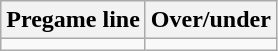<table class="wikitable">
<tr align="center">
<th style=>Pregame line</th>
<th style=>Over/under</th>
</tr>
<tr align="center">
<td></td>
<td></td>
</tr>
</table>
